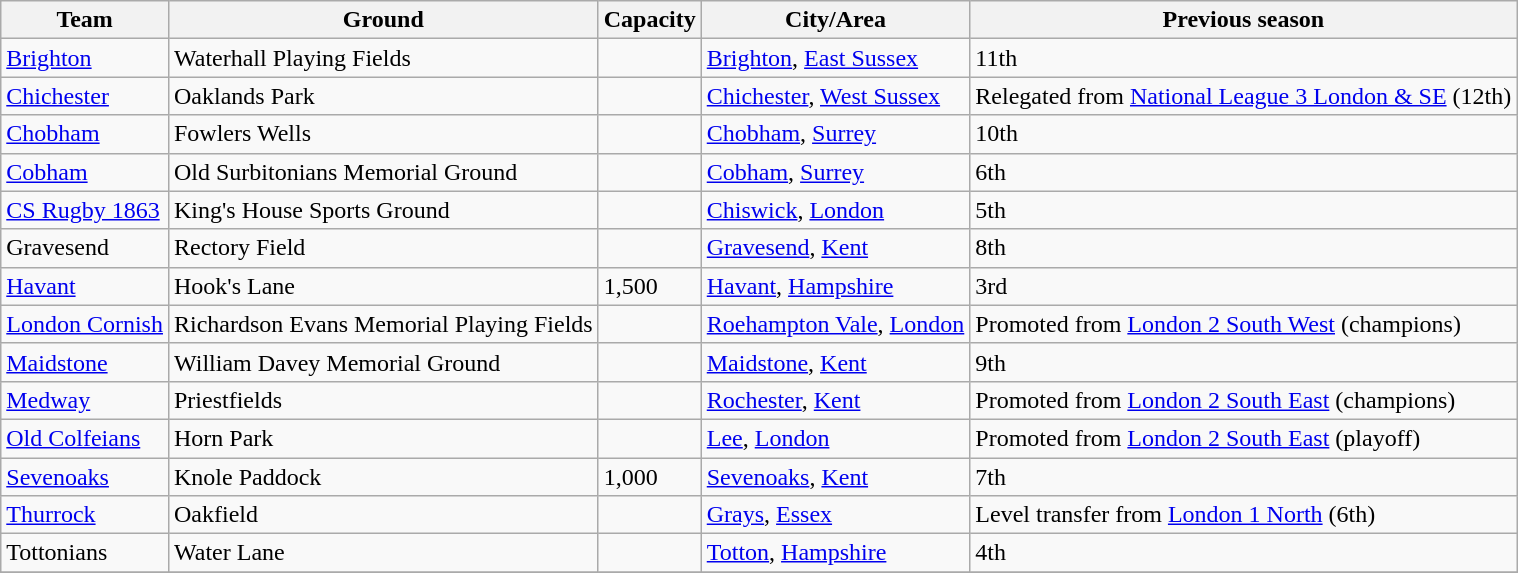<table class="wikitable sortable">
<tr>
<th>Team</th>
<th>Ground</th>
<th>Capacity</th>
<th>City/Area</th>
<th>Previous season</th>
</tr>
<tr>
<td><a href='#'>Brighton</a></td>
<td>Waterhall Playing Fields</td>
<td></td>
<td><a href='#'>Brighton</a>, <a href='#'>East Sussex</a></td>
<td>11th</td>
</tr>
<tr>
<td><a href='#'>Chichester</a></td>
<td>Oaklands Park</td>
<td></td>
<td><a href='#'>Chichester</a>, <a href='#'>West Sussex</a></td>
<td>Relegated from <a href='#'>National League 3 London & SE</a> (12th)</td>
</tr>
<tr>
<td><a href='#'>Chobham</a></td>
<td>Fowlers Wells</td>
<td></td>
<td><a href='#'>Chobham</a>, <a href='#'>Surrey</a></td>
<td>10th</td>
</tr>
<tr>
<td><a href='#'>Cobham</a></td>
<td>Old Surbitonians Memorial Ground</td>
<td></td>
<td><a href='#'>Cobham</a>, <a href='#'>Surrey</a></td>
<td>6th</td>
</tr>
<tr>
<td><a href='#'>CS Rugby 1863</a></td>
<td>King's House Sports Ground</td>
<td></td>
<td><a href='#'>Chiswick</a>, <a href='#'>London</a></td>
<td>5th</td>
</tr>
<tr>
<td>Gravesend</td>
<td>Rectory Field</td>
<td></td>
<td><a href='#'>Gravesend</a>, <a href='#'>Kent</a></td>
<td>8th</td>
</tr>
<tr>
<td><a href='#'>Havant</a></td>
<td>Hook's Lane</td>
<td>1,500</td>
<td><a href='#'>Havant</a>, <a href='#'>Hampshire</a></td>
<td>3rd</td>
</tr>
<tr>
<td><a href='#'>London Cornish</a></td>
<td>Richardson Evans Memorial Playing Fields</td>
<td></td>
<td><a href='#'>Roehampton Vale</a>, <a href='#'>London</a></td>
<td>Promoted from <a href='#'>London 2 South West</a> (champions)</td>
</tr>
<tr>
<td><a href='#'>Maidstone</a></td>
<td>William Davey Memorial Ground</td>
<td></td>
<td><a href='#'>Maidstone</a>, <a href='#'>Kent</a></td>
<td>9th</td>
</tr>
<tr>
<td><a href='#'>Medway</a></td>
<td>Priestfields</td>
<td></td>
<td><a href='#'>Rochester</a>, <a href='#'>Kent</a></td>
<td>Promoted from <a href='#'>London 2 South East</a> (champions)</td>
</tr>
<tr>
<td><a href='#'>Old Colfeians</a></td>
<td>Horn Park</td>
<td></td>
<td><a href='#'>Lee</a>, <a href='#'>London</a></td>
<td>Promoted from <a href='#'>London 2 South East</a> (playoff)</td>
</tr>
<tr>
<td><a href='#'>Sevenoaks</a></td>
<td>Knole Paddock</td>
<td>1,000</td>
<td><a href='#'>Sevenoaks</a>, <a href='#'>Kent</a></td>
<td>7th</td>
</tr>
<tr>
<td><a href='#'>Thurrock</a></td>
<td>Oakfield</td>
<td></td>
<td><a href='#'>Grays</a>, <a href='#'>Essex</a></td>
<td>Level transfer from <a href='#'>London 1 North</a> (6th)</td>
</tr>
<tr>
<td>Tottonians</td>
<td>Water Lane</td>
<td></td>
<td><a href='#'>Totton</a>, <a href='#'>Hampshire</a></td>
<td>4th</td>
</tr>
<tr>
</tr>
</table>
